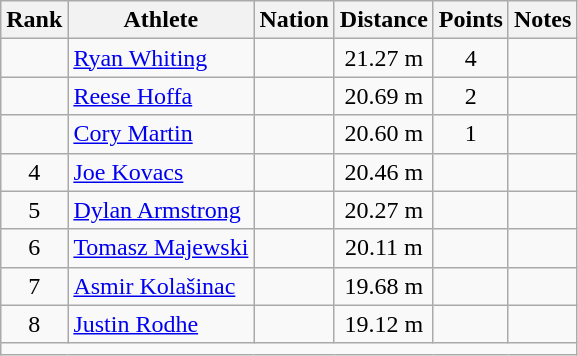<table class="wikitable mw-datatable sortable" style="text-align:center;">
<tr>
<th>Rank</th>
<th>Athlete</th>
<th>Nation</th>
<th>Distance</th>
<th>Points</th>
<th>Notes</th>
</tr>
<tr>
<td></td>
<td align=left><a href='#'>Ryan Whiting</a></td>
<td align=left></td>
<td>21.27 m</td>
<td>4</td>
<td></td>
</tr>
<tr>
<td></td>
<td align=left><a href='#'>Reese Hoffa</a></td>
<td align=left></td>
<td>20.69 m</td>
<td>2</td>
<td></td>
</tr>
<tr>
<td></td>
<td align=left><a href='#'>Cory Martin</a></td>
<td align=left></td>
<td>20.60 m</td>
<td>1</td>
<td></td>
</tr>
<tr>
<td>4</td>
<td align=left><a href='#'>Joe Kovacs</a></td>
<td align=left></td>
<td>20.46 m</td>
<td></td>
<td></td>
</tr>
<tr>
<td>5</td>
<td align=left><a href='#'>Dylan Armstrong</a></td>
<td align=left></td>
<td>20.27 m</td>
<td></td>
<td></td>
</tr>
<tr>
<td>6</td>
<td align=left><a href='#'>Tomasz Majewski</a></td>
<td align=left></td>
<td>20.11 m</td>
<td></td>
<td></td>
</tr>
<tr>
<td>7</td>
<td align=left><a href='#'>Asmir Kolašinac</a></td>
<td align=left></td>
<td>19.68 m</td>
<td></td>
<td></td>
</tr>
<tr>
<td>8</td>
<td align=left><a href='#'>Justin Rodhe</a></td>
<td align=left></td>
<td>19.12 m</td>
<td></td>
<td></td>
</tr>
<tr class="sortbottom">
<td colspan=6></td>
</tr>
</table>
